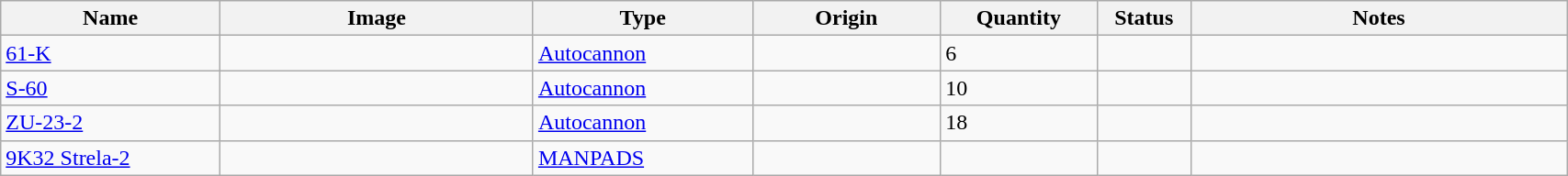<table class="wikitable" style="width:90%;">
<tr>
<th width=14%>Name</th>
<th width=20%>Image</th>
<th width=14%>Type</th>
<th width=12%>Origin</th>
<th width=10%>Quantity</th>
<th width=06%>Status</th>
<th width=24%>Notes</th>
</tr>
<tr>
<td><a href='#'>61-K</a></td>
<td></td>
<td><a href='#'>Autocannon</a></td>
<td></td>
<td>6</td>
<td></td>
<td></td>
</tr>
<tr>
<td><a href='#'>S-60</a></td>
<td></td>
<td><a href='#'>Autocannon</a></td>
<td></td>
<td>10</td>
<td></td>
<td></td>
</tr>
<tr>
<td><a href='#'>ZU-23-2</a></td>
<td></td>
<td><a href='#'>Autocannon</a></td>
<td></td>
<td>18</td>
<td></td>
<td></td>
</tr>
<tr>
<td><a href='#'>9K32 Strela-2</a></td>
<td></td>
<td><a href='#'>MANPADS</a></td>
<td></td>
<td></td>
<td></td>
<td></td>
</tr>
</table>
